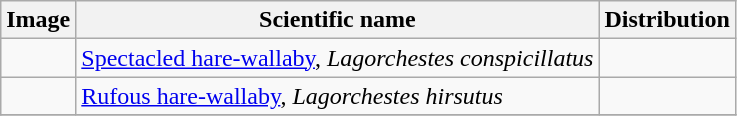<table class="wikitable">
<tr>
<th>Image</th>
<th>Scientific name</th>
<th>Distribution</th>
</tr>
<tr>
<td></td>
<td><a href='#'>Spectacled hare-wallaby</a>, <em>Lagorchestes conspicillatus</em></td>
<td></td>
</tr>
<tr>
<td></td>
<td><a href='#'>Rufous hare-wallaby</a>, <em>Lagorchestes hirsutus</em></td>
<td></td>
</tr>
<tr>
</tr>
</table>
